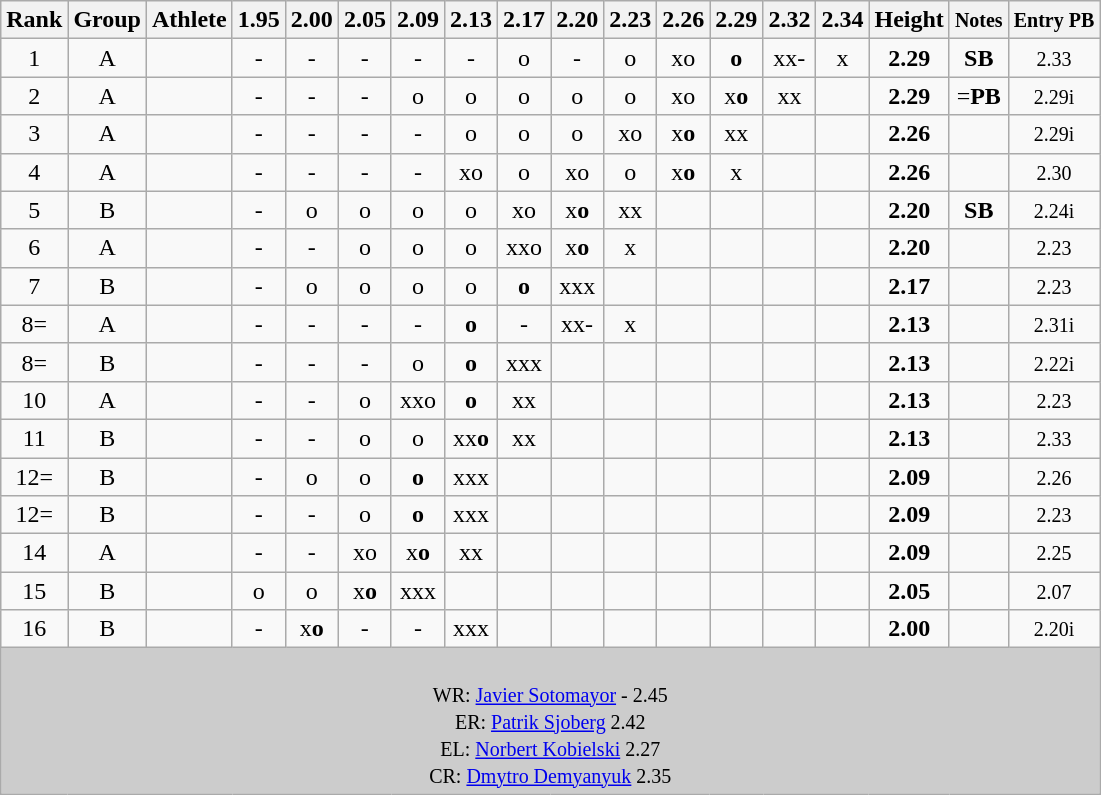<table class="wikitable sortable" style="text-align:center;">
<tr>
<th>Rank</th>
<th>Group</th>
<th>Athlete</th>
<th>1.95</th>
<th>2.00</th>
<th>2.05</th>
<th>2.09</th>
<th>2.13</th>
<th>2.17</th>
<th>2.20</th>
<th>2.23</th>
<th>2.26</th>
<th>2.29</th>
<th>2.32</th>
<th>2.34</th>
<th>Height</th>
<th><small>Notes</small></th>
<th><small>Entry PB</small></th>
</tr>
<tr>
<td>1</td>
<td>A</td>
<td align=left></td>
<td>-</td>
<td>-</td>
<td>-</td>
<td>-</td>
<td>-</td>
<td>o</td>
<td>-</td>
<td>o</td>
<td>xo</td>
<td><strong>o</strong></td>
<td>xx-</td>
<td>x</td>
<td><strong>2.29</strong></td>
<td><strong>SB</strong></td>
<td><small>2.33</small></td>
</tr>
<tr>
<td>2</td>
<td>A</td>
<td align=left></td>
<td>-</td>
<td>-</td>
<td>-</td>
<td>o</td>
<td>o</td>
<td>o</td>
<td>o</td>
<td>o</td>
<td>xo</td>
<td>x<strong>o</strong></td>
<td>xx</td>
<td></td>
<td><strong>2.29</strong></td>
<td>=<strong>PB</strong></td>
<td><small>2.29i</small></td>
</tr>
<tr>
<td>3</td>
<td>A</td>
<td align=left></td>
<td>-</td>
<td>-</td>
<td>-</td>
<td>-</td>
<td>o</td>
<td>o</td>
<td>o</td>
<td>xo</td>
<td>x<strong>o</strong></td>
<td>xx</td>
<td></td>
<td></td>
<td><strong>2.26</strong></td>
<td></td>
<td><small>2.29i</small></td>
</tr>
<tr>
<td>4</td>
<td>A</td>
<td align=left></td>
<td>-</td>
<td>-</td>
<td>-</td>
<td>-</td>
<td>xo</td>
<td>o</td>
<td>xo</td>
<td>o</td>
<td>x<strong>o</strong></td>
<td>x</td>
<td></td>
<td></td>
<td><strong>2.26</strong></td>
<td></td>
<td><small>2.30</small></td>
</tr>
<tr>
<td>5</td>
<td>B</td>
<td align=left></td>
<td>-</td>
<td>o</td>
<td>o</td>
<td>o</td>
<td>o</td>
<td>xo</td>
<td>x<strong>o</strong></td>
<td>xx</td>
<td></td>
<td></td>
<td></td>
<td></td>
<td><strong>2.20</strong></td>
<td><strong>SB</strong></td>
<td><small>2.24i</small></td>
</tr>
<tr>
<td>6</td>
<td>A</td>
<td align=left></td>
<td>-</td>
<td>-</td>
<td>o</td>
<td>o</td>
<td>o</td>
<td>xxo</td>
<td>x<strong>o</strong></td>
<td>x</td>
<td></td>
<td></td>
<td></td>
<td></td>
<td><strong>2.20</strong></td>
<td></td>
<td><small>2.23</small></td>
</tr>
<tr>
<td>7</td>
<td>B</td>
<td align=left></td>
<td>-</td>
<td>o</td>
<td>o</td>
<td>o</td>
<td>o</td>
<td><strong>o</strong></td>
<td>xxx</td>
<td></td>
<td></td>
<td></td>
<td></td>
<td></td>
<td><strong>2.17</strong></td>
<td></td>
<td><small>2.23</small></td>
</tr>
<tr>
<td>8=</td>
<td>A</td>
<td align=left></td>
<td>-</td>
<td>-</td>
<td>-</td>
<td>-</td>
<td><strong>o</strong></td>
<td>-</td>
<td>xx-</td>
<td>x</td>
<td></td>
<td></td>
<td></td>
<td></td>
<td><strong>2.13</strong></td>
<td></td>
<td><small>2.31i</small></td>
</tr>
<tr>
<td>8=</td>
<td>B</td>
<td align=left></td>
<td>-</td>
<td>-</td>
<td>-</td>
<td>o</td>
<td><strong>o</strong></td>
<td>xxx</td>
<td></td>
<td></td>
<td></td>
<td></td>
<td></td>
<td></td>
<td><strong>2.13</strong></td>
<td></td>
<td><small>2.22i</small></td>
</tr>
<tr>
<td>10</td>
<td>A</td>
<td align=left></td>
<td>-</td>
<td>-</td>
<td>o</td>
<td>xxo</td>
<td><strong>o</strong></td>
<td>xx</td>
<td></td>
<td></td>
<td></td>
<td></td>
<td></td>
<td></td>
<td><strong>2.13</strong></td>
<td></td>
<td><small>2.23</small></td>
</tr>
<tr>
<td>11</td>
<td>B</td>
<td align=left></td>
<td>-</td>
<td>-</td>
<td>o</td>
<td>o</td>
<td>xx<strong>o</strong></td>
<td>xx</td>
<td></td>
<td></td>
<td></td>
<td></td>
<td></td>
<td></td>
<td><strong>2.13</strong></td>
<td></td>
<td><small>2.33</small></td>
</tr>
<tr>
<td>12=</td>
<td>B</td>
<td align=left></td>
<td>-</td>
<td>o</td>
<td>o</td>
<td><strong>o</strong></td>
<td>xxx</td>
<td></td>
<td></td>
<td></td>
<td></td>
<td></td>
<td></td>
<td></td>
<td><strong>2.09</strong></td>
<td></td>
<td><small>2.26</small></td>
</tr>
<tr>
<td>12=</td>
<td>B</td>
<td align=left></td>
<td>-</td>
<td>-</td>
<td>o</td>
<td><strong>o</strong></td>
<td>xxx</td>
<td></td>
<td></td>
<td></td>
<td></td>
<td></td>
<td></td>
<td></td>
<td><strong>2.09</strong></td>
<td></td>
<td><small>2.23</small></td>
</tr>
<tr>
<td>14</td>
<td>A</td>
<td align=left></td>
<td>-</td>
<td>-</td>
<td>xo</td>
<td>x<strong>o</strong></td>
<td>xx</td>
<td></td>
<td></td>
<td></td>
<td></td>
<td></td>
<td></td>
<td></td>
<td><strong>2.09</strong></td>
<td></td>
<td><small>2.25</small></td>
</tr>
<tr>
<td>15</td>
<td>B</td>
<td align=left></td>
<td>o</td>
<td>o</td>
<td>x<strong>o</strong></td>
<td>xxx</td>
<td></td>
<td></td>
<td></td>
<td></td>
<td></td>
<td></td>
<td></td>
<td></td>
<td><strong>2.05</strong></td>
<td></td>
<td><small>2.07</small></td>
</tr>
<tr>
<td>16</td>
<td>B</td>
<td align=left></td>
<td>-</td>
<td>x<strong>o</strong></td>
<td>-</td>
<td>-</td>
<td>xxx</td>
<td></td>
<td></td>
<td></td>
<td></td>
<td></td>
<td></td>
<td></td>
<td><strong>2.00</strong></td>
<td></td>
<td><small>2.20i</small></td>
</tr>
<tr class="sortbottom">
<td colspan="18" bgcolor="#cccccc"><br>
<small>WR:   <a href='#'>Javier Sotomayor</a> - 2.45<br>ER:  <a href='#'>Patrik Sjoberg</a> 2.42<br></small>
<small>EL:   <a href='#'>Norbert Kobielski</a> 2.27<br>CR:  <a href='#'>Dmytro Demyanyuk</a> 2.35</small></td>
</tr>
</table>
